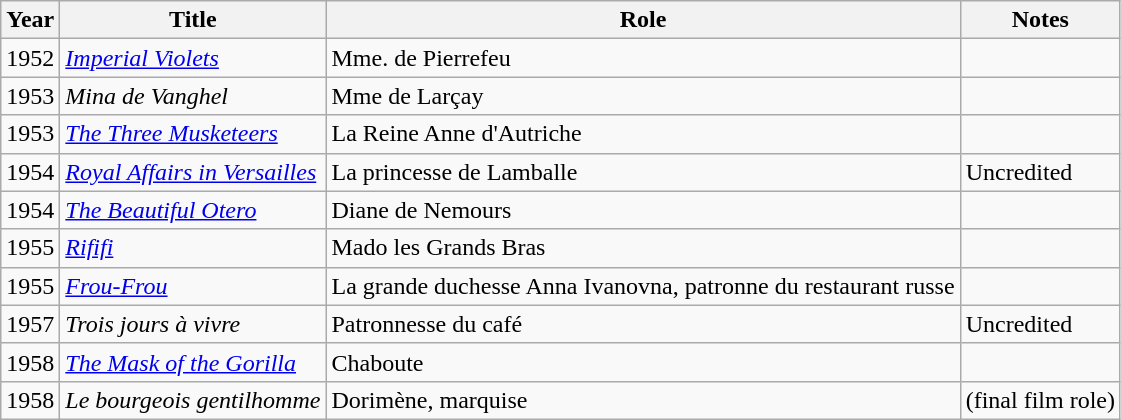<table class="wikitable">
<tr>
<th>Year</th>
<th>Title</th>
<th>Role</th>
<th>Notes</th>
</tr>
<tr>
<td>1952</td>
<td><em><a href='#'>Imperial Violets</a></em></td>
<td>Mme. de Pierrefeu</td>
<td></td>
</tr>
<tr>
<td>1953</td>
<td><em>Mina de Vanghel</em></td>
<td>Mme de Larçay</td>
<td></td>
</tr>
<tr>
<td>1953</td>
<td><em><a href='#'>The Three Musketeers</a></em></td>
<td>La Reine Anne d'Autriche</td>
<td></td>
</tr>
<tr>
<td>1954</td>
<td><em><a href='#'>Royal Affairs in Versailles</a></em></td>
<td>La princesse de Lamballe</td>
<td>Uncredited</td>
</tr>
<tr>
<td>1954</td>
<td><em><a href='#'>The Beautiful Otero</a></em></td>
<td>Diane de Nemours</td>
<td></td>
</tr>
<tr>
<td>1955</td>
<td><em><a href='#'>Rififi</a></em></td>
<td>Mado les Grands Bras</td>
<td></td>
</tr>
<tr>
<td>1955</td>
<td><em><a href='#'>Frou-Frou</a></em></td>
<td>La grande duchesse Anna Ivanovna, patronne du restaurant russe</td>
<td></td>
</tr>
<tr>
<td>1957</td>
<td><em>Trois jours à vivre</em></td>
<td>Patronnesse du café</td>
<td>Uncredited</td>
</tr>
<tr>
<td>1958</td>
<td><em><a href='#'>The Mask of the Gorilla</a></em></td>
<td>Chaboute</td>
<td></td>
</tr>
<tr>
<td>1958</td>
<td><em>Le bourgeois gentilhomme</em></td>
<td>Dorimène, marquise</td>
<td>(final film role)</td>
</tr>
</table>
